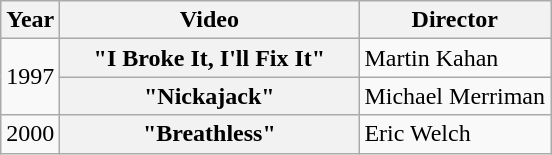<table class="wikitable plainrowheaders">
<tr>
<th>Year</th>
<th style="width:12em;">Video</th>
<th>Director</th>
</tr>
<tr>
<td rowspan="2">1997</td>
<th scope="row">"I Broke It, I'll Fix It"</th>
<td>Martin Kahan</td>
</tr>
<tr>
<th scope="row">"Nickajack"</th>
<td>Michael Merriman</td>
</tr>
<tr>
<td>2000</td>
<th scope="row">"Breathless"</th>
<td>Eric Welch</td>
</tr>
</table>
